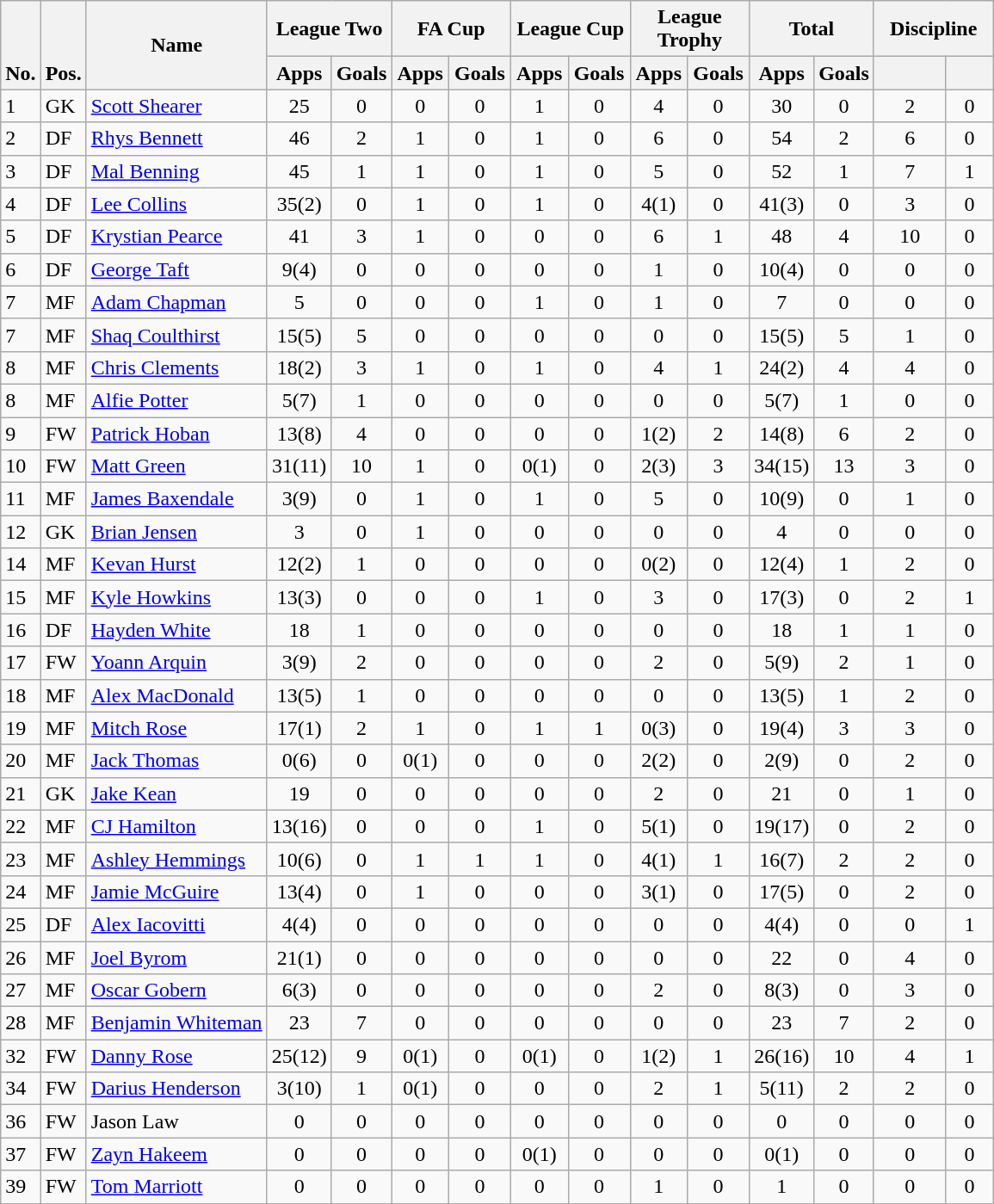<table class="wikitable" style="text-align:center">
<tr>
<th rowspan="2" valign="bottom">No.</th>
<th rowspan="2" valign="bottom">Pos.</th>
<th rowspan="2">Name</th>
<th colspan="2" width="85">League Two</th>
<th colspan="2" width="85">FA Cup</th>
<th colspan="2" width="85">League Cup</th>
<th colspan="2" width="85">League Trophy</th>
<th colspan="2" width="85">Total</th>
<th colspan="2" width="85">Discipline</th>
</tr>
<tr>
<th>Apps</th>
<th>Goals</th>
<th>Apps</th>
<th>Goals</th>
<th>Apps</th>
<th>Goals</th>
<th>Apps</th>
<th>Goals</th>
<th>Apps</th>
<th>Goals</th>
<th></th>
<th></th>
</tr>
<tr>
<td align="left">1</td>
<td align="left">GK</td>
<td align="left"> <a href='#'>Scott Shearer</a></td>
<td>25</td>
<td>0</td>
<td>0</td>
<td>0</td>
<td>1</td>
<td>0</td>
<td>4</td>
<td>0</td>
<td>30</td>
<td>0</td>
<td>2</td>
<td>0</td>
</tr>
<tr>
<td align="left">2</td>
<td align="left">DF</td>
<td align="left"> <a href='#'>Rhys Bennett</a></td>
<td>46</td>
<td>2</td>
<td>1</td>
<td>0</td>
<td>1</td>
<td>0</td>
<td>6</td>
<td>0</td>
<td>54</td>
<td>2</td>
<td>6</td>
<td>0</td>
</tr>
<tr>
<td align="left">3</td>
<td align="left">DF</td>
<td align="left"> <a href='#'>Mal Benning</a></td>
<td>45</td>
<td>1</td>
<td>1</td>
<td>0</td>
<td>1</td>
<td>0</td>
<td>5</td>
<td>0</td>
<td>52</td>
<td>1</td>
<td>7</td>
<td>1</td>
</tr>
<tr>
<td align="left">4</td>
<td align="left">DF</td>
<td align="left"> <a href='#'>Lee Collins</a></td>
<td>35(2)</td>
<td>0</td>
<td>1</td>
<td>0</td>
<td>1</td>
<td>0</td>
<td>4(1)</td>
<td>0</td>
<td>41(3)</td>
<td>0</td>
<td>3</td>
<td>0</td>
</tr>
<tr>
<td align="left">5</td>
<td align="left">DF</td>
<td align="left"> <a href='#'>Krystian Pearce</a></td>
<td>41</td>
<td>3</td>
<td>1</td>
<td>0</td>
<td>0</td>
<td>0</td>
<td>6</td>
<td>1</td>
<td>48</td>
<td>4</td>
<td>10</td>
<td>0</td>
</tr>
<tr>
<td align="left">6</td>
<td align="left">DF</td>
<td align="left"> <a href='#'>George Taft</a></td>
<td>9(4)</td>
<td>0</td>
<td>0</td>
<td>0</td>
<td>0</td>
<td>0</td>
<td>1</td>
<td>0</td>
<td>10(4)</td>
<td>0</td>
<td>0</td>
<td>0</td>
</tr>
<tr>
<td align="left">7</td>
<td align="left">MF</td>
<td align="left"> <a href='#'>Adam Chapman</a></td>
<td>5</td>
<td>0</td>
<td>0</td>
<td>0</td>
<td>1</td>
<td>0</td>
<td>1</td>
<td>0</td>
<td>7</td>
<td>0</td>
<td>0</td>
<td>0</td>
</tr>
<tr>
<td align="left">7</td>
<td align="left">MF</td>
<td align="left"> <a href='#'>Shaq Coulthirst</a></td>
<td>15(5)</td>
<td>5</td>
<td>0</td>
<td>0</td>
<td>0</td>
<td>0</td>
<td>0</td>
<td>0</td>
<td>15(5)</td>
<td>5</td>
<td>1</td>
<td>0</td>
</tr>
<tr>
<td align="left">8</td>
<td align="left">MF</td>
<td align="left"> <a href='#'>Chris Clements</a></td>
<td>18(2)</td>
<td>3</td>
<td>1</td>
<td>0</td>
<td>1</td>
<td>0</td>
<td>4</td>
<td>1</td>
<td>24(2)</td>
<td>4</td>
<td>4</td>
<td>0</td>
</tr>
<tr>
<td align="left">8</td>
<td align="left">MF</td>
<td align="left"> <a href='#'>Alfie Potter</a></td>
<td>5(7)</td>
<td>1</td>
<td>0</td>
<td>0</td>
<td>0</td>
<td>0</td>
<td>0</td>
<td>0</td>
<td>5(7)</td>
<td>1</td>
<td>0</td>
<td>0</td>
</tr>
<tr>
<td align="left">9</td>
<td align="left">FW</td>
<td align="left"> <a href='#'>Patrick Hoban</a></td>
<td>13(8)</td>
<td>4</td>
<td>0</td>
<td>0</td>
<td>0</td>
<td>0</td>
<td>1(2)</td>
<td>2</td>
<td>14(8)</td>
<td>6</td>
<td>2</td>
<td>0</td>
</tr>
<tr>
<td align="left">10</td>
<td align="left">FW</td>
<td align="left"> <a href='#'>Matt Green</a></td>
<td>31(11)</td>
<td>10</td>
<td>1</td>
<td>0</td>
<td>0(1)</td>
<td>0</td>
<td>2(3)</td>
<td>3</td>
<td>34(15)</td>
<td>13</td>
<td>3</td>
<td>0</td>
</tr>
<tr>
<td align="left">11</td>
<td align="left">MF</td>
<td align="left"> <a href='#'>James Baxendale</a></td>
<td>3(9)</td>
<td>0</td>
<td>1</td>
<td>0</td>
<td>1</td>
<td>0</td>
<td>5</td>
<td>0</td>
<td>10(9)</td>
<td>0</td>
<td>1</td>
<td>0</td>
</tr>
<tr>
<td align="left">12</td>
<td align="left">GK</td>
<td align="left"> <a href='#'>Brian Jensen</a></td>
<td>3</td>
<td>0</td>
<td>1</td>
<td>0</td>
<td>0</td>
<td>0</td>
<td>0</td>
<td>0</td>
<td>4</td>
<td>0</td>
<td>0</td>
<td>0</td>
</tr>
<tr>
<td align="left">14</td>
<td align="left">MF</td>
<td align="left"> <a href='#'>Kevan Hurst</a></td>
<td>12(2)</td>
<td>1</td>
<td>0</td>
<td>0</td>
<td>0</td>
<td>0</td>
<td>0(2)</td>
<td>0</td>
<td>12(4)</td>
<td>1</td>
<td>2</td>
<td>0</td>
</tr>
<tr>
<td align="left">15</td>
<td align="left">MF</td>
<td align="left"> <a href='#'>Kyle Howkins</a></td>
<td>13(3)</td>
<td>0</td>
<td>0</td>
<td>0</td>
<td>1</td>
<td>0</td>
<td>3</td>
<td>0</td>
<td>17(3)</td>
<td>0</td>
<td>2</td>
<td>1</td>
</tr>
<tr>
<td align="left">16</td>
<td align="left">DF</td>
<td align="left"> <a href='#'>Hayden White</a></td>
<td>18</td>
<td>1</td>
<td>0</td>
<td>0</td>
<td>0</td>
<td>0</td>
<td>0</td>
<td>0</td>
<td>18</td>
<td>1</td>
<td>1</td>
<td>0</td>
</tr>
<tr>
<td align="left">17</td>
<td align="left">FW</td>
<td align="left"> <a href='#'>Yoann Arquin</a></td>
<td>3(9)</td>
<td>2</td>
<td>0</td>
<td>0</td>
<td>0</td>
<td>0</td>
<td>2</td>
<td>0</td>
<td>5(9)</td>
<td>2</td>
<td>1</td>
<td>0</td>
</tr>
<tr>
<td align="left">18</td>
<td align="left">MF</td>
<td align="left"> <a href='#'>Alex MacDonald</a></td>
<td>13(5)</td>
<td>1</td>
<td>0</td>
<td>0</td>
<td>0</td>
<td>0</td>
<td>0</td>
<td>0</td>
<td>13(5)</td>
<td>1</td>
<td>2</td>
<td>0</td>
</tr>
<tr>
<td align="left">19</td>
<td align="left">MF</td>
<td align="left"> <a href='#'>Mitch Rose</a></td>
<td>17(1)</td>
<td>2</td>
<td>1</td>
<td>0</td>
<td>1</td>
<td>1</td>
<td>0(3)</td>
<td>0</td>
<td>19(4)</td>
<td>3</td>
<td>3</td>
<td>0</td>
</tr>
<tr>
<td align="left">20</td>
<td align="left">MF</td>
<td align="left"> <a href='#'>Jack Thomas</a></td>
<td>0(6)</td>
<td>0</td>
<td>0(1)</td>
<td>0</td>
<td>0</td>
<td>0</td>
<td>2(2)</td>
<td>0</td>
<td>2(9)</td>
<td>0</td>
<td>2</td>
<td>0</td>
</tr>
<tr>
<td align="left">21</td>
<td align="left">GK</td>
<td align="left"> <a href='#'>Jake Kean</a></td>
<td>19</td>
<td>0</td>
<td>0</td>
<td>0</td>
<td>0</td>
<td>0</td>
<td>2</td>
<td>0</td>
<td>21</td>
<td>0</td>
<td>1</td>
<td>0</td>
</tr>
<tr>
<td align="left">22</td>
<td align="left">MF</td>
<td align="left"> <a href='#'>CJ Hamilton</a></td>
<td>13(16)</td>
<td>0</td>
<td>0</td>
<td>0</td>
<td>1</td>
<td>0</td>
<td>5(1)</td>
<td>0</td>
<td>19(17)</td>
<td>0</td>
<td>2</td>
<td>0</td>
</tr>
<tr>
<td align="left">23</td>
<td align="left">MF</td>
<td align="left"> <a href='#'>Ashley Hemmings</a></td>
<td>10(6)</td>
<td>0</td>
<td>1</td>
<td>1</td>
<td>1</td>
<td>0</td>
<td>4(1)</td>
<td>1</td>
<td>16(7)</td>
<td>2</td>
<td>2</td>
<td>0</td>
</tr>
<tr>
<td align="left">24</td>
<td align="left">MF</td>
<td align="left"> <a href='#'>Jamie McGuire</a></td>
<td>13(4)</td>
<td>0</td>
<td>1</td>
<td>0</td>
<td>0</td>
<td>0</td>
<td>3(1)</td>
<td>0</td>
<td>17(5)</td>
<td>0</td>
<td>2</td>
<td>0</td>
</tr>
<tr>
<td align="left">25</td>
<td align="left">DF</td>
<td align="left"> <a href='#'>Alex Iacovitti</a></td>
<td>4(4)</td>
<td>0</td>
<td>0</td>
<td>0</td>
<td>0</td>
<td>0</td>
<td>0</td>
<td>0</td>
<td>4(4)</td>
<td>0</td>
<td>0</td>
<td>1</td>
</tr>
<tr>
<td align="left">26</td>
<td align="left">MF</td>
<td align="left"> <a href='#'>Joel Byrom</a></td>
<td>21(1)</td>
<td>0</td>
<td>0</td>
<td>0</td>
<td>0</td>
<td>0</td>
<td>0</td>
<td>0</td>
<td>22</td>
<td>0</td>
<td>4</td>
<td>0</td>
</tr>
<tr>
<td align="left">27</td>
<td align="left">MF</td>
<td align="left"> <a href='#'>Oscar Gobern</a></td>
<td>6(3)</td>
<td>0</td>
<td>0</td>
<td>0</td>
<td>0</td>
<td>0</td>
<td>2</td>
<td>0</td>
<td>8(3)</td>
<td>0</td>
<td>3</td>
<td>0</td>
</tr>
<tr>
<td align="left">28</td>
<td align="left">MF</td>
<td align="left"> <a href='#'>Benjamin Whiteman</a></td>
<td>23</td>
<td>7</td>
<td>0</td>
<td>0</td>
<td>0</td>
<td>0</td>
<td>0</td>
<td>0</td>
<td>23</td>
<td>7</td>
<td>2</td>
<td>0</td>
</tr>
<tr>
<td align="left">32</td>
<td align="left">FW</td>
<td align="left"> <a href='#'>Danny Rose</a></td>
<td>25(12)</td>
<td>9</td>
<td>0(1)</td>
<td>0</td>
<td>0(1)</td>
<td>0</td>
<td>1(2)</td>
<td>1</td>
<td>26(16)</td>
<td>10</td>
<td>4</td>
<td>1</td>
</tr>
<tr>
<td align="left">34</td>
<td align="left">FW</td>
<td align="left"> <a href='#'>Darius Henderson</a></td>
<td>3(10)</td>
<td>1</td>
<td>0(1)</td>
<td>0</td>
<td>0</td>
<td>0</td>
<td>2</td>
<td>1</td>
<td>5(11)</td>
<td>2</td>
<td>2</td>
<td>0</td>
</tr>
<tr>
<td align="left">36</td>
<td align="left">FW</td>
<td align="left"> Jason Law</td>
<td>0</td>
<td>0</td>
<td>0</td>
<td>0</td>
<td>0</td>
<td>0</td>
<td>0</td>
<td>0</td>
<td>0</td>
<td>0</td>
<td>0</td>
<td>0</td>
</tr>
<tr>
<td align="left">37</td>
<td align="left">FW</td>
<td align="left"> <a href='#'>Zayn Hakeem</a></td>
<td>0</td>
<td>0</td>
<td>0</td>
<td>0</td>
<td>0(1)</td>
<td>0</td>
<td>0</td>
<td>0</td>
<td>0(1)</td>
<td>0</td>
<td>0</td>
<td>0</td>
</tr>
<tr>
<td align="left">39</td>
<td align="left">FW</td>
<td align="left"> <a href='#'>Tom Marriott</a></td>
<td>0</td>
<td>0</td>
<td>0</td>
<td>0</td>
<td>0</td>
<td>0</td>
<td>1</td>
<td>0</td>
<td>1</td>
<td>0</td>
<td>0</td>
<td>0</td>
</tr>
<tr>
</tr>
</table>
